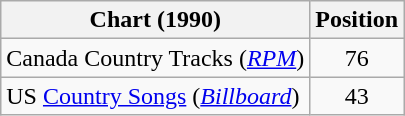<table class="wikitable sortable">
<tr>
<th scope="col">Chart (1990)</th>
<th scope="col">Position</th>
</tr>
<tr>
<td>Canada Country Tracks (<em><a href='#'>RPM</a></em>)</td>
<td style="text-align:center;">76</td>
</tr>
<tr>
<td>US <a href='#'>Country Songs</a> (<em><a href='#'>Billboard</a></em>)</td>
<td style="text-align:center;">43</td>
</tr>
</table>
